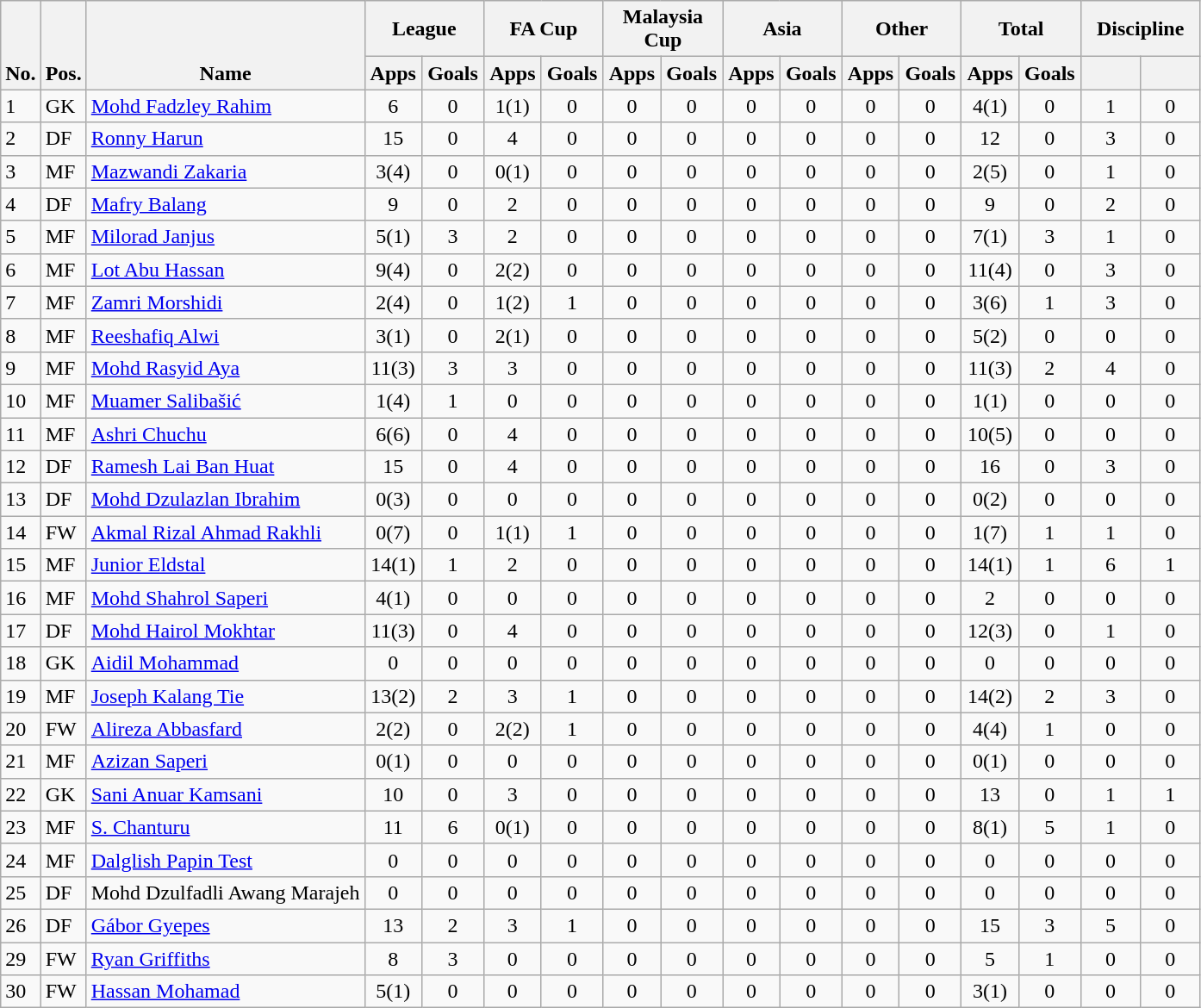<table class="wikitable" style="text-align:center">
<tr>
<th rowspan="2" valign="bottom">No.</th>
<th rowspan="2" valign="bottom">Pos.</th>
<th rowspan="2" valign="bottom">Name</th>
<th colspan="2" width="85">League</th>
<th colspan="2" width="85">FA Cup</th>
<th colspan="2" width="85">Malaysia Cup</th>
<th colspan="2" width="85">Asia</th>
<th colspan="2" width="85">Other</th>
<th colspan="2" width="85">Total</th>
<th colspan="2" width="85">Discipline</th>
</tr>
<tr>
<th>Apps</th>
<th>Goals</th>
<th>Apps</th>
<th>Goals</th>
<th>Apps</th>
<th>Goals</th>
<th>Apps</th>
<th>Goals</th>
<th>Apps</th>
<th>Goals</th>
<th>Apps</th>
<th>Goals</th>
<th></th>
<th></th>
</tr>
<tr>
<td align="left">1</td>
<td align="left">GK</td>
<td align="left"> <a href='#'>Mohd Fadzley Rahim</a></td>
<td>6</td>
<td>0</td>
<td>1(1)</td>
<td>0</td>
<td>0</td>
<td>0</td>
<td>0</td>
<td>0</td>
<td>0</td>
<td>0</td>
<td>4(1)</td>
<td>0</td>
<td>1</td>
<td>0</td>
</tr>
<tr>
<td align="left">2</td>
<td align="left">DF</td>
<td align="left"> <a href='#'>Ronny Harun</a></td>
<td>15</td>
<td>0</td>
<td>4</td>
<td>0</td>
<td>0</td>
<td>0</td>
<td>0</td>
<td>0</td>
<td>0</td>
<td>0</td>
<td>12</td>
<td>0</td>
<td>3</td>
<td>0</td>
</tr>
<tr>
<td align="left">3</td>
<td align="left">MF</td>
<td align="left"> <a href='#'>Mazwandi Zakaria</a></td>
<td>3(4)</td>
<td>0</td>
<td>0(1)</td>
<td>0</td>
<td>0</td>
<td>0</td>
<td>0</td>
<td>0</td>
<td>0</td>
<td>0</td>
<td>2(5)</td>
<td>0</td>
<td>1</td>
<td>0</td>
</tr>
<tr>
<td align="left">4</td>
<td align="left">DF</td>
<td align="left"> <a href='#'>Mafry Balang</a></td>
<td>9</td>
<td>0</td>
<td>2</td>
<td>0</td>
<td>0</td>
<td>0</td>
<td>0</td>
<td>0</td>
<td>0</td>
<td>0</td>
<td>9</td>
<td>0</td>
<td>2</td>
<td>0</td>
</tr>
<tr>
<td align="left">5</td>
<td align="left">MF</td>
<td align="left"> <a href='#'>Milorad Janjus</a></td>
<td>5(1)</td>
<td>3</td>
<td>2</td>
<td>0</td>
<td>0</td>
<td>0</td>
<td>0</td>
<td>0</td>
<td>0</td>
<td>0</td>
<td>7(1)</td>
<td>3</td>
<td>1</td>
<td>0</td>
</tr>
<tr>
<td align="left">6</td>
<td align="left">MF</td>
<td align="left"> <a href='#'>Lot Abu Hassan</a></td>
<td>9(4)</td>
<td>0</td>
<td>2(2)</td>
<td>0</td>
<td>0</td>
<td>0</td>
<td>0</td>
<td>0</td>
<td>0</td>
<td>0</td>
<td>11(4)</td>
<td>0</td>
<td>3</td>
<td>0</td>
</tr>
<tr>
<td align="left">7</td>
<td align="left">MF</td>
<td align="left"> <a href='#'>Zamri Morshidi</a></td>
<td>2(4)</td>
<td>0</td>
<td>1(2)</td>
<td>1</td>
<td>0</td>
<td>0</td>
<td>0</td>
<td>0</td>
<td>0</td>
<td>0</td>
<td>3(6)</td>
<td>1</td>
<td>3</td>
<td>0</td>
</tr>
<tr>
<td align="left">8</td>
<td align="left">MF</td>
<td align="left"> <a href='#'>Reeshafiq Alwi</a></td>
<td>3(1)</td>
<td>0</td>
<td>2(1)</td>
<td>0</td>
<td>0</td>
<td>0</td>
<td>0</td>
<td>0</td>
<td>0</td>
<td>0</td>
<td>5(2)</td>
<td>0</td>
<td>0</td>
<td>0</td>
</tr>
<tr>
<td align="left">9</td>
<td align="left">MF</td>
<td align="left"> <a href='#'>Mohd Rasyid Aya</a></td>
<td>11(3)</td>
<td>3</td>
<td>3</td>
<td>0</td>
<td>0</td>
<td>0</td>
<td>0</td>
<td>0</td>
<td>0</td>
<td>0</td>
<td>11(3)</td>
<td>2</td>
<td>4</td>
<td>0</td>
</tr>
<tr>
<td align="left">10</td>
<td align="left">MF</td>
<td align="left"> <a href='#'>Muamer Salibašić</a></td>
<td>1(4)</td>
<td>1</td>
<td>0</td>
<td>0</td>
<td>0</td>
<td>0</td>
<td>0</td>
<td>0</td>
<td>0</td>
<td>0</td>
<td>1(1)</td>
<td>0</td>
<td>0</td>
<td>0</td>
</tr>
<tr>
<td align="left">11</td>
<td align="left">MF</td>
<td align="left"> <a href='#'>Ashri Chuchu</a></td>
<td>6(6)</td>
<td>0</td>
<td>4</td>
<td>0</td>
<td>0</td>
<td>0</td>
<td>0</td>
<td>0</td>
<td>0</td>
<td>0</td>
<td>10(5)</td>
<td>0</td>
<td>0</td>
<td>0</td>
</tr>
<tr>
<td align="left">12</td>
<td align="left">DF</td>
<td align="left"> <a href='#'>Ramesh Lai Ban Huat</a></td>
<td>15</td>
<td>0</td>
<td>4</td>
<td>0</td>
<td>0</td>
<td>0</td>
<td>0</td>
<td>0</td>
<td>0</td>
<td>0</td>
<td>16</td>
<td>0</td>
<td>3</td>
<td>0</td>
</tr>
<tr>
<td align="left">13</td>
<td align="left">DF</td>
<td align="left"> <a href='#'>Mohd Dzulazlan Ibrahim</a></td>
<td>0(3)</td>
<td>0</td>
<td>0</td>
<td>0</td>
<td>0</td>
<td>0</td>
<td>0</td>
<td>0</td>
<td>0</td>
<td>0</td>
<td>0(2)</td>
<td>0</td>
<td>0</td>
<td>0</td>
</tr>
<tr>
<td align="left">14</td>
<td align="left">FW</td>
<td align="left"> <a href='#'>Akmal Rizal Ahmad Rakhli</a></td>
<td>0(7)</td>
<td>0</td>
<td>1(1)</td>
<td>1</td>
<td>0</td>
<td>0</td>
<td>0</td>
<td>0</td>
<td>0</td>
<td>0</td>
<td>1(7)</td>
<td>1</td>
<td>1</td>
<td>0</td>
</tr>
<tr>
<td align="left">15</td>
<td align="left">MF</td>
<td align="left"> <a href='#'>Junior Eldstal</a></td>
<td>14(1)</td>
<td>1</td>
<td>2</td>
<td>0</td>
<td>0</td>
<td>0</td>
<td>0</td>
<td>0</td>
<td>0</td>
<td>0</td>
<td>14(1)</td>
<td>1</td>
<td>6</td>
<td>1</td>
</tr>
<tr>
<td align="left">16</td>
<td align="left">MF</td>
<td align="left"> <a href='#'>Mohd Shahrol Saperi</a></td>
<td>4(1)</td>
<td>0</td>
<td>0</td>
<td>0</td>
<td>0</td>
<td>0</td>
<td>0</td>
<td>0</td>
<td>0</td>
<td>0</td>
<td>2</td>
<td>0</td>
<td>0</td>
<td>0</td>
</tr>
<tr>
<td align="left">17</td>
<td align="left">DF</td>
<td align="left"> <a href='#'>Mohd Hairol Mokhtar</a></td>
<td>11(3)</td>
<td>0</td>
<td>4</td>
<td>0</td>
<td>0</td>
<td>0</td>
<td>0</td>
<td>0</td>
<td>0</td>
<td>0</td>
<td>12(3)</td>
<td>0</td>
<td>1</td>
<td>0</td>
</tr>
<tr>
<td align="left">18</td>
<td align="left">GK</td>
<td align="left"> <a href='#'>Aidil Mohammad</a></td>
<td>0</td>
<td>0</td>
<td>0</td>
<td>0</td>
<td>0</td>
<td>0</td>
<td>0</td>
<td>0</td>
<td>0</td>
<td>0</td>
<td>0</td>
<td>0</td>
<td>0</td>
<td>0</td>
</tr>
<tr>
<td align="left">19</td>
<td align="left">MF</td>
<td align="left"> <a href='#'>Joseph Kalang Tie</a></td>
<td>13(2)</td>
<td>2</td>
<td>3</td>
<td>1</td>
<td>0</td>
<td>0</td>
<td>0</td>
<td>0</td>
<td>0</td>
<td>0</td>
<td>14(2)</td>
<td>2</td>
<td>3</td>
<td>0</td>
</tr>
<tr>
<td align="left">20</td>
<td align="left">FW</td>
<td align="left"> <a href='#'>Alireza Abbasfard</a></td>
<td>2(2)</td>
<td>0</td>
<td>2(2)</td>
<td>1</td>
<td>0</td>
<td>0</td>
<td>0</td>
<td>0</td>
<td>0</td>
<td>0</td>
<td>4(4)</td>
<td>1</td>
<td>0</td>
<td>0</td>
</tr>
<tr>
<td align="left">21</td>
<td align="left">MF</td>
<td align="left"> <a href='#'>Azizan Saperi</a></td>
<td>0(1)</td>
<td>0</td>
<td>0</td>
<td>0</td>
<td>0</td>
<td>0</td>
<td>0</td>
<td>0</td>
<td>0</td>
<td>0</td>
<td>0(1)</td>
<td>0</td>
<td>0</td>
<td>0</td>
</tr>
<tr>
<td align="left">22</td>
<td align="left">GK</td>
<td align="left"> <a href='#'>Sani Anuar Kamsani</a></td>
<td>10</td>
<td>0</td>
<td>3</td>
<td>0</td>
<td>0</td>
<td>0</td>
<td>0</td>
<td>0</td>
<td>0</td>
<td>0</td>
<td>13</td>
<td>0</td>
<td>1</td>
<td>1</td>
</tr>
<tr>
<td align="left">23</td>
<td align="left">MF</td>
<td align="left"> <a href='#'>S. Chanturu</a></td>
<td>11</td>
<td>6</td>
<td>0(1)</td>
<td>0</td>
<td>0</td>
<td>0</td>
<td>0</td>
<td>0</td>
<td>0</td>
<td>0</td>
<td>8(1)</td>
<td>5</td>
<td>1</td>
<td>0</td>
</tr>
<tr>
<td align="left">24</td>
<td align="left">MF</td>
<td align="left"> <a href='#'>Dalglish Papin Test</a></td>
<td>0</td>
<td>0</td>
<td>0</td>
<td>0</td>
<td>0</td>
<td>0</td>
<td>0</td>
<td>0</td>
<td>0</td>
<td>0</td>
<td>0</td>
<td>0</td>
<td>0</td>
<td>0</td>
</tr>
<tr>
<td align="left">25</td>
<td align="left">DF</td>
<td align="left"> Mohd Dzulfadli Awang Marajeh</td>
<td>0</td>
<td>0</td>
<td>0</td>
<td>0</td>
<td>0</td>
<td>0</td>
<td>0</td>
<td>0</td>
<td>0</td>
<td>0</td>
<td>0</td>
<td>0</td>
<td>0</td>
<td>0</td>
</tr>
<tr>
<td align="left">26</td>
<td align="left">DF</td>
<td align="left"> <a href='#'>Gábor Gyepes</a></td>
<td>13</td>
<td>2</td>
<td>3</td>
<td>1</td>
<td>0</td>
<td>0</td>
<td>0</td>
<td>0</td>
<td>0</td>
<td>0</td>
<td>15</td>
<td>3</td>
<td>5</td>
<td>0</td>
</tr>
<tr>
<td align="left">29</td>
<td align="left">FW</td>
<td align="left"> <a href='#'>Ryan Griffiths</a></td>
<td>8</td>
<td>3</td>
<td>0</td>
<td>0</td>
<td>0</td>
<td>0</td>
<td>0</td>
<td>0</td>
<td>0</td>
<td>0</td>
<td>5</td>
<td>1</td>
<td>0</td>
<td>0</td>
</tr>
<tr>
<td align="left">30</td>
<td align="left">FW</td>
<td align="left"> <a href='#'>Hassan Mohamad</a></td>
<td>5(1)</td>
<td>0</td>
<td>0</td>
<td>0</td>
<td>0</td>
<td>0</td>
<td>0</td>
<td>0</td>
<td>0</td>
<td>0</td>
<td>3(1)</td>
<td>0</td>
<td>0</td>
<td>0</td>
</tr>
</table>
